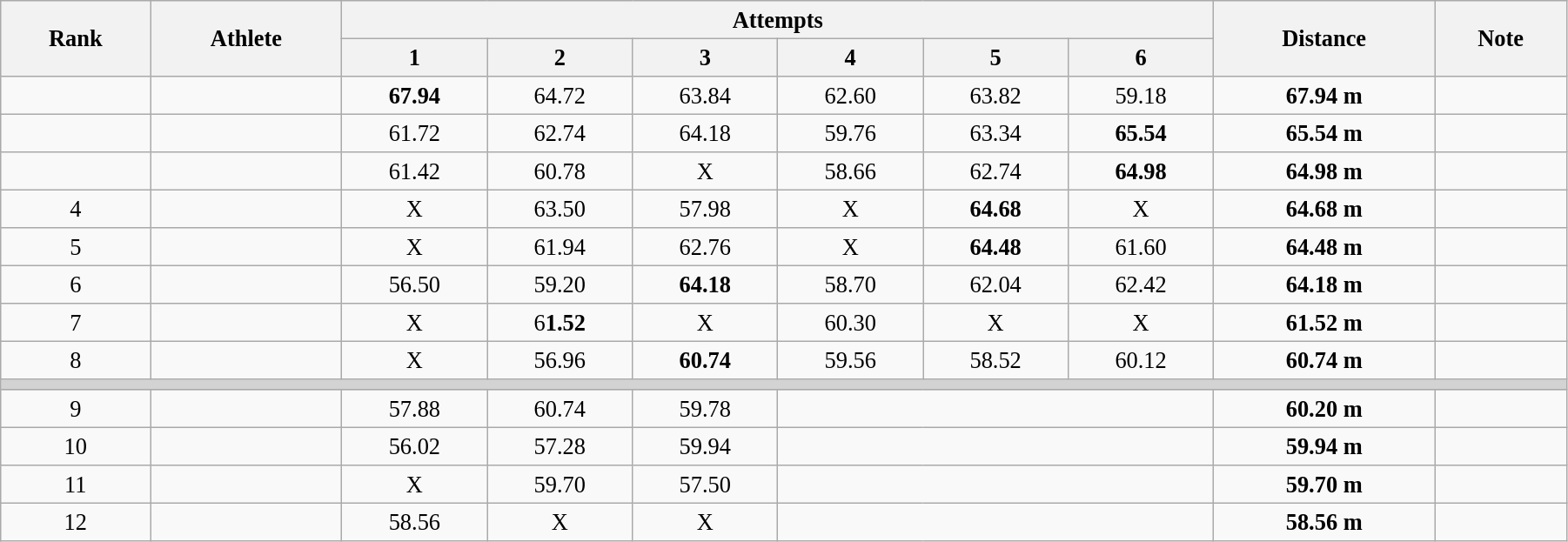<table class="wikitable" style=" text-align:center; font-size:110%;" width="95%">
<tr>
<th rowspan="2">Rank</th>
<th rowspan="2">Athlete</th>
<th colspan="6">Attempts</th>
<th rowspan="2">Distance</th>
<th rowspan="2">Note</th>
</tr>
<tr>
<th>1</th>
<th>2</th>
<th>3</th>
<th>4</th>
<th>5</th>
<th>6</th>
</tr>
<tr>
<td></td>
<td align=left></td>
<td><strong>67.94</strong></td>
<td>64.72</td>
<td>63.84</td>
<td>62.60</td>
<td>63.82</td>
<td>59.18</td>
<td align="center"><strong>67.94 m</strong></td>
<td></td>
</tr>
<tr>
<td></td>
<td align=left></td>
<td>61.72</td>
<td>62.74</td>
<td>64.18</td>
<td>59.76</td>
<td>63.34</td>
<td><strong>65.54</strong></td>
<td align="center"><strong>65.54 m</strong></td>
<td></td>
</tr>
<tr>
<td></td>
<td align=left></td>
<td>61.42</td>
<td>60.78</td>
<td align="center">X</td>
<td>58.66</td>
<td>62.74</td>
<td><strong>64.98</strong></td>
<td align="center"><strong>64.98 m</strong></td>
<td></td>
</tr>
<tr>
<td>4</td>
<td align=left></td>
<td align="center">X</td>
<td>63.50</td>
<td>57.98</td>
<td align="center">X</td>
<td><strong>64.68</strong></td>
<td align="center">X</td>
<td align="center"><strong>64.68 m</strong></td>
<td></td>
</tr>
<tr>
<td>5</td>
<td align=left></td>
<td align="center">X</td>
<td>61.94</td>
<td>62.76</td>
<td align="center">X</td>
<td><strong>64.48</strong></td>
<td>61.60</td>
<td align="center"><strong>64.48 m</strong></td>
<td></td>
</tr>
<tr>
<td>6</td>
<td align=left></td>
<td>56.50</td>
<td>59.20</td>
<td><strong>64.18</strong></td>
<td>58.70</td>
<td>62.04</td>
<td>62.42</td>
<td align="center"><strong>64.18 m</strong></td>
<td></td>
</tr>
<tr>
<td>7</td>
<td align=left></td>
<td align="center">X</td>
<td>6<strong>1.52</strong></td>
<td align="center">X</td>
<td>60.30</td>
<td align="center">X</td>
<td align="center">X</td>
<td align="center"><strong>61.52 m</strong></td>
<td></td>
</tr>
<tr>
<td>8</td>
<td align=left></td>
<td>X</td>
<td>56.96</td>
<td><strong>60.74</strong></td>
<td>59.56</td>
<td>58.52</td>
<td>60.12</td>
<td><strong>60.74 m</strong></td>
<td></td>
</tr>
<tr>
<td colspan=10 bgcolor=lightgray></td>
</tr>
<tr>
<td>9</td>
<td align=left></td>
<td>57.88</td>
<td>60.74</td>
<td>59.78</td>
<td colspan=3></td>
<td><strong>60.20 m</strong></td>
<td></td>
</tr>
<tr>
<td>10</td>
<td align=left></td>
<td>56.02</td>
<td>57.28</td>
<td>59.94</td>
<td colspan=3></td>
<td><strong>59.94 m</strong></td>
<td></td>
</tr>
<tr>
<td>11</td>
<td align=left></td>
<td>X</td>
<td>59.70</td>
<td>57.50</td>
<td colspan=3></td>
<td><strong>59.70 m</strong></td>
<td></td>
</tr>
<tr>
<td>12</td>
<td align=left></td>
<td>58.56</td>
<td>X</td>
<td>X</td>
<td colspan=3></td>
<td><strong>58.56 m</strong></td>
<td></td>
</tr>
</table>
